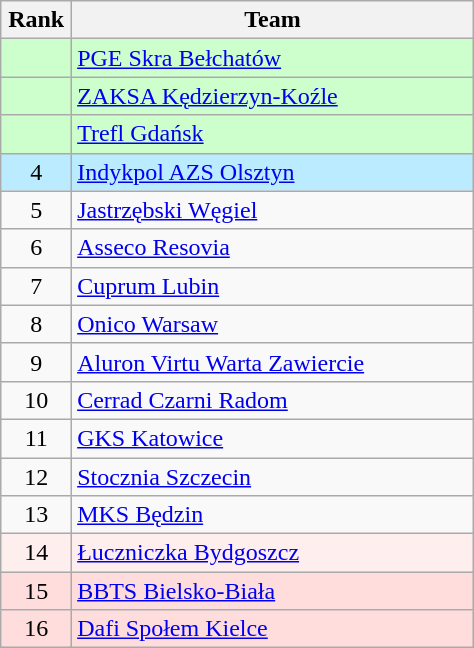<table class="wikitable" style="white-space: nowrap; width:25%;">
<tr>
<th width=15%>Rank</th>
<th>Team</th>
</tr>
<tr bgcolor=#CCFFCC>
<td style="text-align:center;"></td>
<td><a href='#'>PGE Skra Bełchatów</a></td>
</tr>
<tr bgcolor=#CCFFCC>
<td style="text-align:center;"></td>
<td><a href='#'>ZAKSA Kędzierzyn-Koźle</a></td>
</tr>
<tr bgcolor=#CCFFCC>
<td style="text-align:center;"></td>
<td><a href='#'>Trefl Gdańsk</a></td>
</tr>
<tr bgcolor=#BBEBFF>
<td style="text-align:center;">4</td>
<td><a href='#'>Indykpol AZS Olsztyn</a></td>
</tr>
<tr>
<td style="text-align:center;">5</td>
<td><a href='#'>Jastrzębski Węgiel</a></td>
</tr>
<tr>
<td style="text-align:center;">6</td>
<td><a href='#'>Asseco Resovia</a></td>
</tr>
<tr>
<td style="text-align:center;">7</td>
<td><a href='#'>Cuprum Lubin</a></td>
</tr>
<tr>
<td style="text-align:center;">8</td>
<td><a href='#'>Onico Warsaw</a></td>
</tr>
<tr>
<td style="text-align:center;">9</td>
<td><a href='#'>Aluron Virtu Warta Zawiercie</a></td>
</tr>
<tr>
<td style="text-align:center;">10</td>
<td><a href='#'>Cerrad Czarni Radom</a></td>
</tr>
<tr>
<td style="text-align:center;">11</td>
<td><a href='#'>GKS Katowice</a></td>
</tr>
<tr>
<td style="text-align:center;">12</td>
<td><a href='#'>Stocznia Szczecin</a></td>
</tr>
<tr>
<td style="text-align:center;">13</td>
<td><a href='#'>MKS Będzin</a></td>
</tr>
<tr bgcolor=#FFEEEE>
<td style="text-align:center;">14</td>
<td><a href='#'>Łuczniczka Bydgoszcz</a></td>
</tr>
<tr bgcolor=#FFDDDD>
<td style="text-align:center;">15</td>
<td><a href='#'>BBTS Bielsko-Biała</a></td>
</tr>
<tr bgcolor=#FFDDDD>
<td style="text-align:center;">16</td>
<td><a href='#'>Dafi Społem Kielce</a></td>
</tr>
</table>
